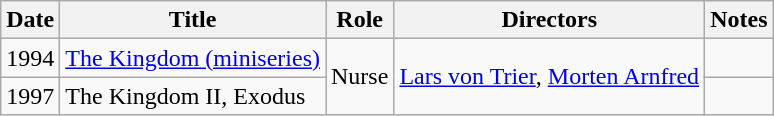<table class="wikitable">
<tr>
<th>Date</th>
<th>Title</th>
<th>Role</th>
<th>Directors</th>
<th>Notes</th>
</tr>
<tr>
<td>1994</td>
<td><a href='#'>The Kingdom (miniseries)</a></td>
<td rowspan="2">Nurse</td>
<td rowspan="2"><a href='#'>Lars von Trier</a>, <a href='#'>Morten Arnfred</a></td>
<td></td>
</tr>
<tr>
<td>1997</td>
<td>The Kingdom II, Exodus</td>
<td></td>
</tr>
</table>
